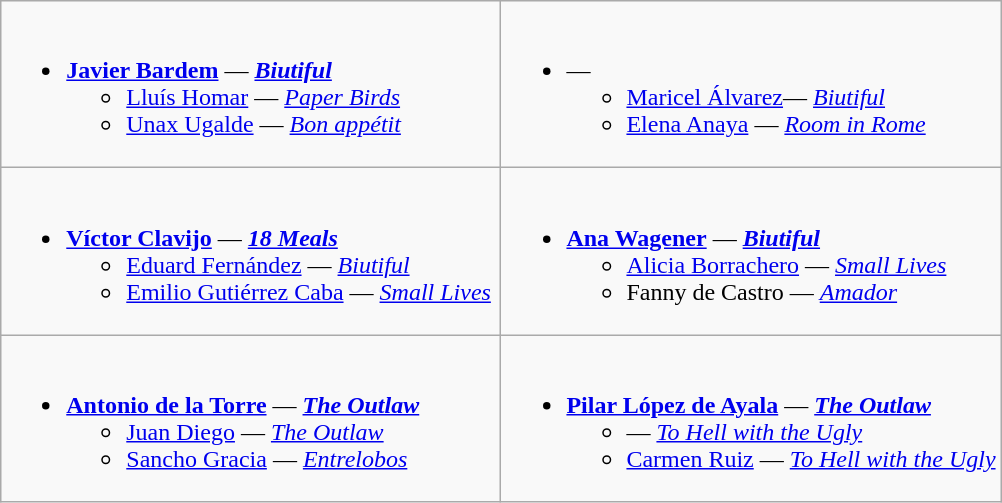<table class=wikitable>
<tr>
<td style="vertical-align:top;" width="50%"><br><ul><li><strong><a href='#'>Javier Bardem</a></strong> — <strong><em><a href='#'>Biutiful</a></em></strong><ul><li><a href='#'>Lluís Homar</a> — <em><a href='#'>Paper Birds</a></em></li><li><a href='#'>Unax Ugalde</a> — <em><a href='#'>Bon appétit</a></em></li></ul></li></ul></td>
<td style="vertical-align:top;" width="50%"><br><ul><li><strong></strong> — <strong><em></em></strong><ul><li><a href='#'>Maricel Álvarez</a>— <em><a href='#'>Biutiful</a></em></li><li><a href='#'>Elena Anaya</a> — <em><a href='#'>Room in Rome</a></em></li></ul></li></ul></td>
</tr>
<tr>
<td style="vertical-align:top;" width="50%"><br><ul><li><strong><a href='#'>Víctor Clavijo</a></strong> — <strong><em><a href='#'>18 Meals</a></em></strong><ul><li><a href='#'>Eduard Fernández</a> — <em><a href='#'>Biutiful</a></em></li><li><a href='#'>Emilio Gutiérrez Caba</a> — <em><a href='#'>Small Lives</a></em></li></ul></li></ul></td>
<td style="vertical-align:top;" width="50%"><br><ul><li><strong><a href='#'>Ana Wagener</a></strong> — <strong><em><a href='#'>Biutiful</a></em></strong><ul><li><a href='#'>Alicia Borrachero</a> — <em><a href='#'>Small Lives</a></em></li><li>Fanny de Castro — <em><a href='#'>Amador</a></em></li></ul></li></ul></td>
</tr>
<tr>
<td style="vertical-align:top;" width="50%"><br><ul><li><strong><a href='#'>Antonio de la Torre</a></strong> — <strong><em><a href='#'>The Outlaw</a></em></strong><ul><li><a href='#'>Juan Diego</a> — <em><a href='#'>The Outlaw</a></em></li><li><a href='#'>Sancho Gracia</a> — <em><a href='#'>Entrelobos</a></em></li></ul></li></ul></td>
<td style="vertical-align:top;" width="50%"><br><ul><li><strong><a href='#'>Pilar López de Ayala</a></strong> — <strong><em><a href='#'>The Outlaw</a></em></strong><ul><li> — <em><a href='#'>To Hell with the Ugly</a></em></li><li><a href='#'>Carmen Ruiz</a> — <em><a href='#'>To Hell with the Ugly</a></em></li></ul></li></ul></td>
</tr>
</table>
